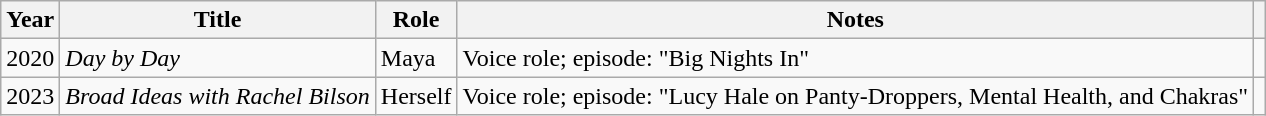<table class="wikitable sortable">
<tr>
<th>Year</th>
<th>Title</th>
<th>Role</th>
<th class="unsortable">Notes</th>
<th scope="col"></th>
</tr>
<tr>
<td>2020</td>
<td><em>Day by Day</em></td>
<td>Maya</td>
<td>Voice role; episode: "Big Nights In"</td>
<td style="text-align:center;"></td>
</tr>
<tr>
<td>2023</td>
<td><em>Broad Ideas with Rachel Bilson</em></td>
<td>Herself</td>
<td>Voice role; episode: "Lucy Hale on Panty-Droppers, Mental Health, and Chakras"</td>
<td style="text-align:center;"></td>
</tr>
</table>
